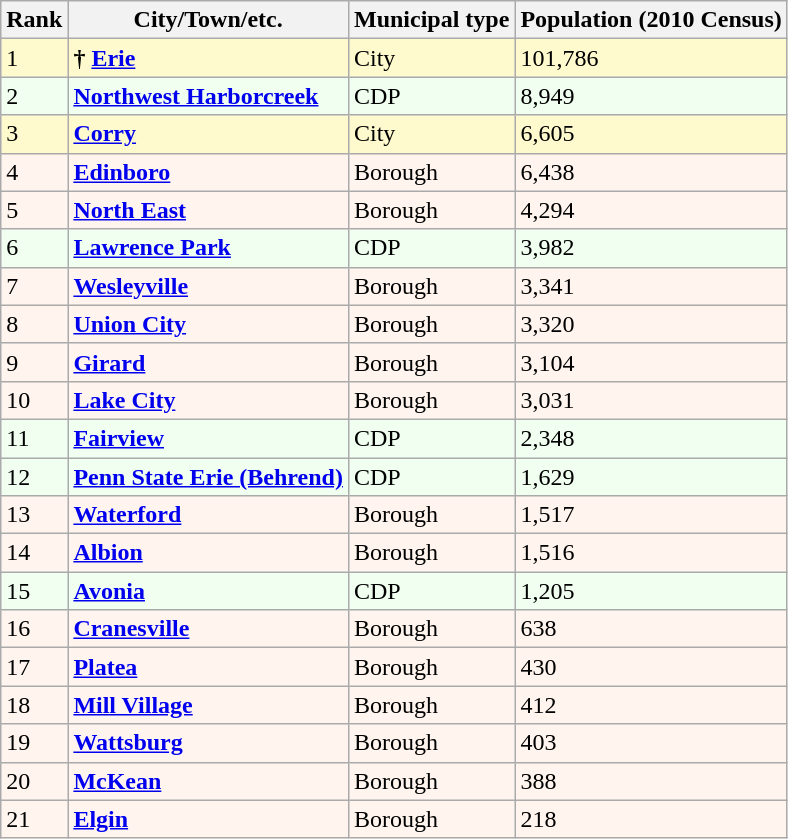<table class="wikitable sortable">
<tr>
<th>Rank</th>
<th>City/Town/etc.</th>
<th>Municipal type</th>
<th>Population (2010 Census)</th>
</tr>
<tr style="background-color:#FFFACD;">
<td>1</td>
<td><strong>† <a href='#'>Erie</a></strong></td>
<td>City</td>
<td>101,786</td>
</tr>
<tr style="background-color:#F0FFF0;">
<td>2</td>
<td><strong><a href='#'>Northwest Harborcreek</a></strong></td>
<td>CDP</td>
<td>8,949</td>
</tr>
<tr style="background-color:#FFFACD;">
<td>3</td>
<td><strong><a href='#'>Corry</a></strong></td>
<td>City</td>
<td>6,605</td>
</tr>
<tr style="background-color:#FFF5EE;">
<td>4</td>
<td><strong><a href='#'>Edinboro</a></strong></td>
<td>Borough</td>
<td>6,438</td>
</tr>
<tr style="background-color:#FFF5EE;">
<td>5</td>
<td><strong><a href='#'>North East</a></strong></td>
<td>Borough</td>
<td>4,294</td>
</tr>
<tr style="background-color:#F0FFF0;">
<td>6</td>
<td><strong><a href='#'>Lawrence Park</a></strong></td>
<td>CDP</td>
<td>3,982</td>
</tr>
<tr style="background-color:#FFF5EE;">
<td>7</td>
<td><strong><a href='#'>Wesleyville</a></strong></td>
<td>Borough</td>
<td>3,341</td>
</tr>
<tr style="background-color:#FFF5EE;">
<td>8</td>
<td><strong><a href='#'>Union City</a></strong></td>
<td>Borough</td>
<td>3,320</td>
</tr>
<tr style="background-color:#FFF5EE;">
<td>9</td>
<td><strong><a href='#'>Girard</a></strong></td>
<td>Borough</td>
<td>3,104</td>
</tr>
<tr style="background-color:#FFF5EE;">
<td>10</td>
<td><strong><a href='#'>Lake City</a></strong></td>
<td>Borough</td>
<td>3,031</td>
</tr>
<tr style="background-color:#F0FFF0;">
<td>11</td>
<td><strong><a href='#'>Fairview</a></strong></td>
<td>CDP</td>
<td>2,348</td>
</tr>
<tr style="background-color:#F0FFF0;">
<td>12</td>
<td><strong><a href='#'>Penn State Erie (Behrend)</a></strong></td>
<td>CDP</td>
<td>1,629</td>
</tr>
<tr style="background-color:#FFF5EE;">
<td>13</td>
<td><strong><a href='#'>Waterford</a></strong></td>
<td>Borough</td>
<td>1,517</td>
</tr>
<tr style="background-color:#FFF5EE;">
<td>14</td>
<td><strong><a href='#'>Albion</a></strong></td>
<td>Borough</td>
<td>1,516</td>
</tr>
<tr style="background-color:#F0FFF0;">
<td>15</td>
<td><strong><a href='#'>Avonia</a></strong></td>
<td>CDP</td>
<td>1,205</td>
</tr>
<tr style="background-color:#FFF5EE;">
<td>16</td>
<td><strong><a href='#'>Cranesville</a></strong></td>
<td>Borough</td>
<td>638</td>
</tr>
<tr style="background-color:#FFF5EE;">
<td>17</td>
<td><strong><a href='#'>Platea</a></strong></td>
<td>Borough</td>
<td>430</td>
</tr>
<tr style="background-color:#FFF5EE;">
<td>18</td>
<td><strong><a href='#'>Mill Village</a></strong></td>
<td>Borough</td>
<td>412</td>
</tr>
<tr style="background-color:#FFF5EE;">
<td>19</td>
<td><strong><a href='#'>Wattsburg</a></strong></td>
<td>Borough</td>
<td>403</td>
</tr>
<tr style="background-color:#FFF5EE;">
<td>20</td>
<td><strong><a href='#'>McKean</a></strong></td>
<td>Borough</td>
<td>388</td>
</tr>
<tr style="background-color:#FFF5EE;">
<td>21</td>
<td><strong><a href='#'>Elgin</a></strong></td>
<td>Borough</td>
<td>218</td>
</tr>
</table>
